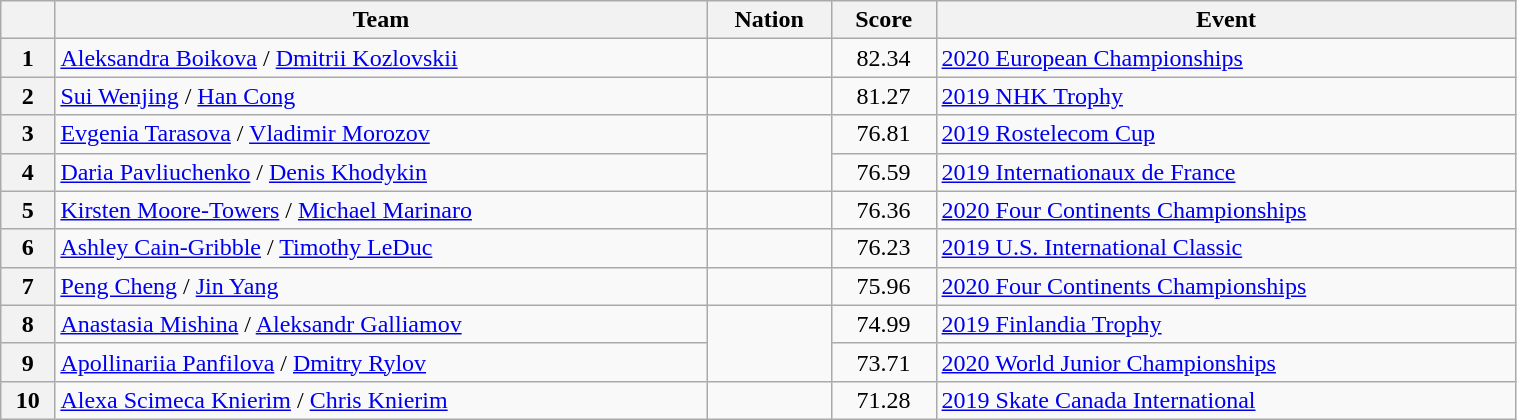<table class="wikitable sortable" style="text-align:left; width:80%">
<tr>
<th scope="col"></th>
<th scope="col">Team</th>
<th scope="col">Nation</th>
<th scope="col">Score</th>
<th scope="col">Event</th>
</tr>
<tr>
<th scope="row">1</th>
<td><a href='#'>Aleksandra Boikova</a> / <a href='#'>Dmitrii Kozlovskii</a></td>
<td></td>
<td style="text-align:center;">82.34</td>
<td><a href='#'>2020 European Championships</a></td>
</tr>
<tr>
<th scope="row">2</th>
<td><a href='#'>Sui Wenjing</a> / <a href='#'>Han Cong</a></td>
<td></td>
<td style="text-align:center;">81.27</td>
<td><a href='#'>2019 NHK Trophy</a></td>
</tr>
<tr>
<th scope="row">3</th>
<td><a href='#'>Evgenia Tarasova</a> / <a href='#'>Vladimir Morozov</a></td>
<td rowspan="2"></td>
<td style="text-align:center;">76.81</td>
<td><a href='#'>2019 Rostelecom Cup</a></td>
</tr>
<tr>
<th scope="row">4</th>
<td><a href='#'>Daria Pavliuchenko</a> / <a href='#'>Denis Khodykin</a></td>
<td style="text-align:center;">76.59</td>
<td><a href='#'>2019 Internationaux de France</a></td>
</tr>
<tr>
<th scope="row">5</th>
<td><a href='#'>Kirsten Moore-Towers</a> / <a href='#'>Michael Marinaro</a></td>
<td></td>
<td style="text-align:center;">76.36</td>
<td><a href='#'>2020 Four Continents Championships</a></td>
</tr>
<tr>
<th scope="row">6</th>
<td><a href='#'>Ashley Cain-Gribble</a> / <a href='#'>Timothy LeDuc</a></td>
<td></td>
<td style="text-align:center;">76.23</td>
<td><a href='#'>2019 U.S. International Classic</a></td>
</tr>
<tr>
<th scope="row">7</th>
<td><a href='#'>Peng Cheng</a> / <a href='#'>Jin Yang</a></td>
<td></td>
<td style="text-align:center;">75.96</td>
<td><a href='#'>2020 Four Continents Championships</a></td>
</tr>
<tr>
<th scope="row">8</th>
<td><a href='#'>Anastasia Mishina</a> / <a href='#'>Aleksandr Galliamov</a></td>
<td rowspan="2"></td>
<td style="text-align:center;">74.99</td>
<td><a href='#'>2019 Finlandia Trophy</a></td>
</tr>
<tr>
<th scope="row">9</th>
<td><a href='#'>Apollinariia Panfilova</a> / <a href='#'>Dmitry Rylov</a></td>
<td style="text-align:center;">73.71</td>
<td><a href='#'>2020 World Junior Championships</a></td>
</tr>
<tr>
<th scope="row">10</th>
<td><a href='#'>Alexa Scimeca Knierim</a> / <a href='#'>Chris Knierim</a></td>
<td></td>
<td style="text-align:center;">71.28</td>
<td><a href='#'>2019 Skate Canada International</a></td>
</tr>
</table>
